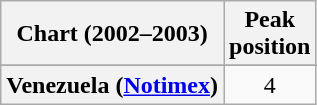<table class="wikitable sortable plainrowheaders">
<tr>
<th>Chart (2002–2003)</th>
<th>Peak<br>position</th>
</tr>
<tr>
</tr>
<tr>
</tr>
<tr>
</tr>
<tr>
<th scope="row">Venezuela (<a href='#'>Notimex</a>)</th>
<td align="center">4</td>
</tr>
</table>
